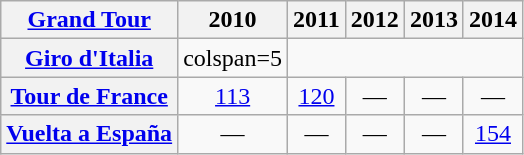<table class="wikitable plainrowheaders">
<tr>
<th scope="col"><a href='#'>Grand Tour</a></th>
<th scope="col">2010</th>
<th scope="col">2011</th>
<th scope="col">2012</th>
<th scope="col">2013</th>
<th scope="col">2014</th>
</tr>
<tr style="text-align:center;">
<th scope="row"> <a href='#'>Giro d'Italia</a></th>
<td>colspan=5 </td>
</tr>
<tr style="text-align:center;">
<th scope="row"> <a href='#'>Tour de France</a></th>
<td><a href='#'>113</a></td>
<td><a href='#'>120</a></td>
<td>—</td>
<td>—</td>
<td>—</td>
</tr>
<tr style="text-align:center;">
<th scope="row"> <a href='#'>Vuelta a España</a></th>
<td>—</td>
<td>—</td>
<td>—</td>
<td>—</td>
<td><a href='#'>154</a></td>
</tr>
</table>
